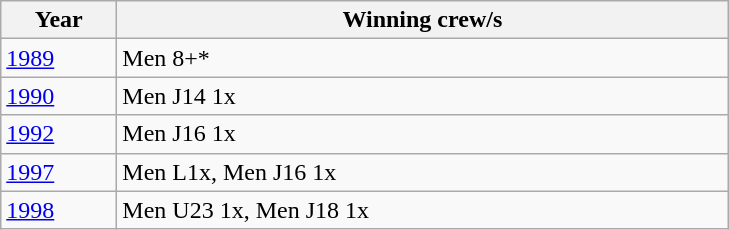<table class="wikitable">
<tr>
<th width=70>Year</th>
<th width=400>Winning crew/s</th>
</tr>
<tr>
<td><a href='#'>1989</a></td>
<td>Men 8+*</td>
</tr>
<tr>
<td><a href='#'>1990</a></td>
<td>Men J14 1x</td>
</tr>
<tr>
<td><a href='#'>1992</a></td>
<td>Men J16 1x</td>
</tr>
<tr>
<td><a href='#'>1997</a></td>
<td>Men L1x, Men J16 1x</td>
</tr>
<tr>
<td><a href='#'>1998</a></td>
<td>Men U23 1x, Men J18 1x</td>
</tr>
</table>
